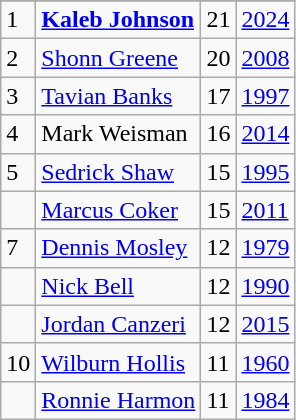<table class="wikitable">
<tr>
</tr>
<tr>
<td>1</td>
<td><strong><a href='#'>Kaleb Johnson</a></strong></td>
<td>21</td>
<td><a href='#'>2024</a></td>
</tr>
<tr>
<td>2</td>
<td><a href='#'>Shonn Greene</a></td>
<td>20</td>
<td><a href='#'>2008</a></td>
</tr>
<tr>
<td>3</td>
<td><a href='#'>Tavian Banks</a></td>
<td>17</td>
<td><a href='#'>1997</a></td>
</tr>
<tr>
<td>4</td>
<td>Mark Weisman</td>
<td>16</td>
<td><a href='#'>2014</a></td>
</tr>
<tr>
<td>5</td>
<td><a href='#'>Sedrick Shaw</a></td>
<td>15</td>
<td><a href='#'>1995</a></td>
</tr>
<tr>
<td></td>
<td><a href='#'>Marcus Coker</a></td>
<td>15</td>
<td><a href='#'>2011</a></td>
</tr>
<tr>
<td>7</td>
<td><a href='#'>Dennis Mosley</a></td>
<td>12</td>
<td><a href='#'>1979</a></td>
</tr>
<tr>
<td></td>
<td><a href='#'>Nick Bell</a></td>
<td>12</td>
<td><a href='#'>1990</a></td>
</tr>
<tr>
<td></td>
<td><a href='#'>Jordan Canzeri</a></td>
<td>12</td>
<td><a href='#'>2015</a></td>
</tr>
<tr>
<td>10</td>
<td><a href='#'>Wilburn Hollis</a></td>
<td>11</td>
<td><a href='#'>1960</a></td>
</tr>
<tr>
<td></td>
<td><a href='#'>Ronnie Harmon</a></td>
<td>11</td>
<td><a href='#'>1984</a></td>
</tr>
</table>
